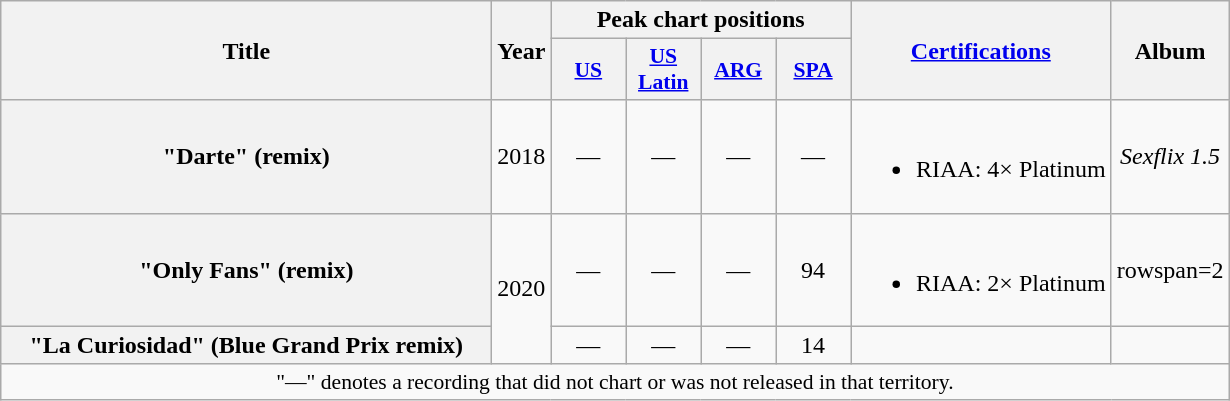<table class="wikitable plainrowheaders" style="text-align:center;">
<tr>
<th scope="col" rowspan="2" style="width:20em;">Title</th>
<th scope="col" rowspan="2">Year</th>
<th scope="col" colspan="4">Peak chart positions</th>
<th scope="col" rowspan="2"><a href='#'>Certifications</a></th>
<th scope="col" rowspan="2">Album</th>
</tr>
<tr>
<th scope="col" style="width:3em;font-size:90%;"><a href='#'>US</a><br></th>
<th scope="col" style="width:3em;font-size:90%;"><a href='#'>US<br>Latin</a><br></th>
<th scope="col" style="width:3em;font-size:90%;"><a href='#'>ARG</a><br></th>
<th scope="col" style="width:3em;font-size:90%;"><a href='#'>SPA</a><br></th>
</tr>
<tr>
<th scope="row">"Darte" (remix)<br></th>
<td>2018</td>
<td>—</td>
<td>—</td>
<td>—</td>
<td>—</td>
<td><br><ul><li>RIAA: 4× Platinum </li></ul></td>
<td><em>Sexflix 1.5</em></td>
</tr>
<tr>
<th scope="row">"Only Fans" (remix)<br></th>
<td rowspan=2>2020</td>
<td>—</td>
<td>—</td>
<td>—</td>
<td>94</td>
<td><br><ul><li>RIAA: 2× Platinum </li></ul></td>
<td>rowspan=2 </td>
</tr>
<tr>
<th scope="row">"La Curiosidad" (Blue Grand Prix remix)<br></th>
<td>—</td>
<td>—</td>
<td>—</td>
<td>14</td>
<td></td>
</tr>
<tr>
<td colspan="15" style="font-size:90%">"—" denotes a recording that did not chart or was not released in that territory.</td>
</tr>
</table>
